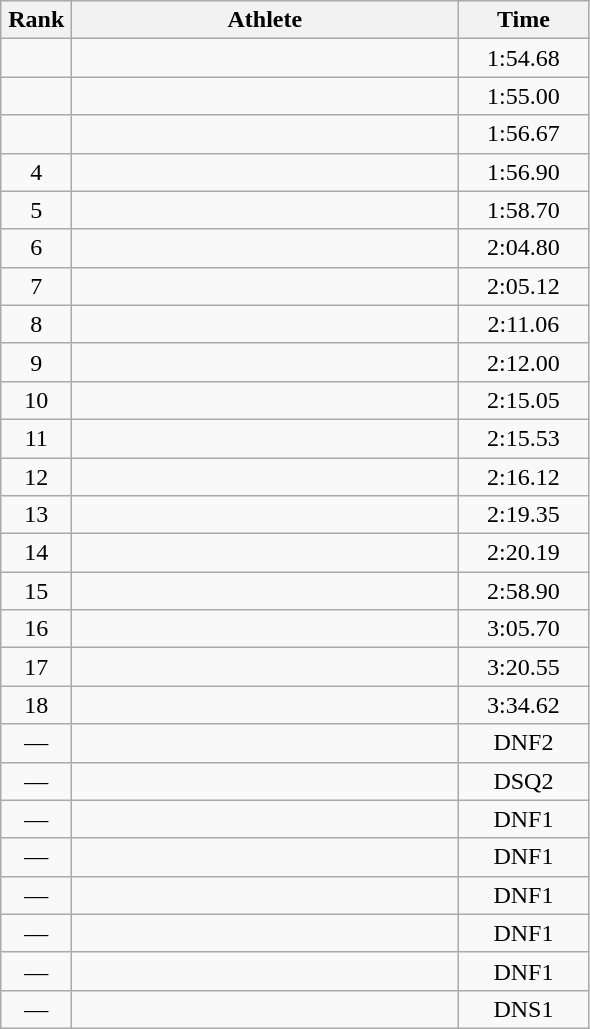<table class=wikitable style="text-align:center">
<tr>
<th width=40>Rank</th>
<th width=250>Athlete</th>
<th width=80>Time</th>
</tr>
<tr>
<td></td>
<td align=left></td>
<td>1:54.68</td>
</tr>
<tr>
<td></td>
<td align=left></td>
<td>1:55.00</td>
</tr>
<tr>
<td></td>
<td align=left></td>
<td>1:56.67</td>
</tr>
<tr>
<td>4</td>
<td align=left></td>
<td>1:56.90</td>
</tr>
<tr>
<td>5</td>
<td align=left></td>
<td>1:58.70</td>
</tr>
<tr>
<td>6</td>
<td align=left></td>
<td>2:04.80</td>
</tr>
<tr>
<td>7</td>
<td align=left></td>
<td>2:05.12</td>
</tr>
<tr>
<td>8</td>
<td align=left></td>
<td>2:11.06</td>
</tr>
<tr>
<td>9</td>
<td align=left></td>
<td>2:12.00</td>
</tr>
<tr>
<td>10</td>
<td align=left></td>
<td>2:15.05</td>
</tr>
<tr>
<td>11</td>
<td align=left></td>
<td>2:15.53</td>
</tr>
<tr>
<td>12</td>
<td align=left></td>
<td>2:16.12</td>
</tr>
<tr>
<td>13</td>
<td align=left></td>
<td>2:19.35</td>
</tr>
<tr>
<td>14</td>
<td align=left></td>
<td>2:20.19</td>
</tr>
<tr>
<td>15</td>
<td align=left></td>
<td>2:58.90</td>
</tr>
<tr>
<td>16</td>
<td align=left></td>
<td>3:05.70</td>
</tr>
<tr>
<td>17</td>
<td align=left></td>
<td>3:20.55</td>
</tr>
<tr>
<td>18</td>
<td align=left></td>
<td>3:34.62</td>
</tr>
<tr>
<td>—</td>
<td align=left></td>
<td>DNF2</td>
</tr>
<tr>
<td>—</td>
<td align=left></td>
<td>DSQ2</td>
</tr>
<tr>
<td>—</td>
<td align=left></td>
<td>DNF1</td>
</tr>
<tr>
<td>—</td>
<td align=left></td>
<td>DNF1</td>
</tr>
<tr>
<td>—</td>
<td align=left></td>
<td>DNF1</td>
</tr>
<tr>
<td>—</td>
<td align=left></td>
<td>DNF1</td>
</tr>
<tr>
<td>—</td>
<td align=left></td>
<td>DNF1</td>
</tr>
<tr>
<td>—</td>
<td align=left></td>
<td>DNS1</td>
</tr>
</table>
